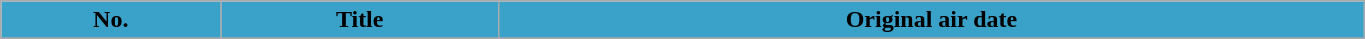<table class="wikitable plainrowheaders" width="72%">
<tr>
<th scope="col" style="background-color: #3AA2C9;">No.</th>
<th scope="col" style="background-color: #3AA2C9;">Title</th>
<th scope="col" style="background-color: #3AA2C9;">Original air date</th>
</tr>
<tr>
</tr>
</table>
